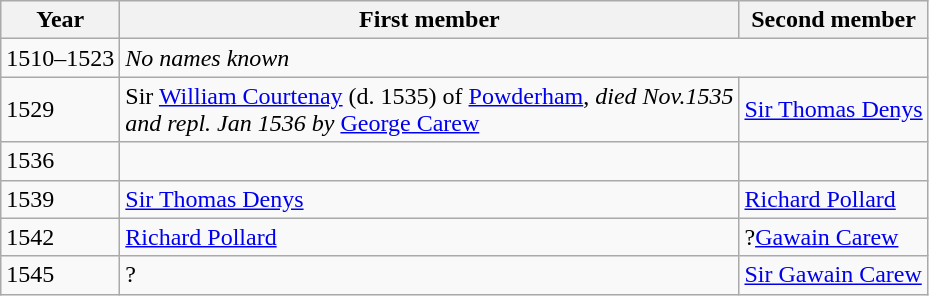<table class="wikitable">
<tr>
<th>Year</th>
<th>First member</th>
<th>Second member</th>
</tr>
<tr>
<td>1510–1523</td>
<td colspan = "2"><em>No names known</em></td>
</tr>
<tr>
<td>1529</td>
<td>Sir <a href='#'>William Courtenay</a> (d. 1535) of <a href='#'>Powderham</a>, <em>died Nov.1535<br> and repl. Jan 1536 by</em> <a href='#'>George Carew</a></td>
<td><a href='#'>Sir Thomas Denys</a></td>
</tr>
<tr>
<td>1536</td>
<td></td>
</tr>
<tr>
<td>1539</td>
<td><a href='#'>Sir Thomas Denys</a></td>
<td><a href='#'>Richard Pollard</a></td>
</tr>
<tr>
<td>1542</td>
<td><a href='#'>Richard Pollard</a></td>
<td>?<a href='#'>Gawain Carew</a></td>
</tr>
<tr>
<td>1545</td>
<td>?</td>
<td><a href='#'>Sir Gawain Carew</a></td>
</tr>
</table>
